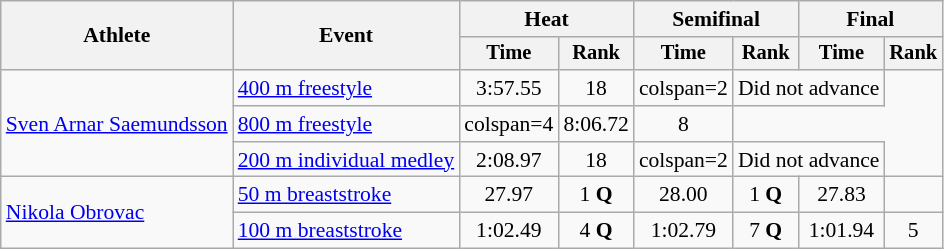<table class=wikitable style="font-size:90%">
<tr>
<th rowspan=2>Athlete</th>
<th rowspan=2>Event</th>
<th colspan="2">Heat</th>
<th colspan="2">Semifinal</th>
<th colspan="2">Final</th>
</tr>
<tr style="font-size:95%">
<th>Time</th>
<th>Rank</th>
<th>Time</th>
<th>Rank</th>
<th>Time</th>
<th>Rank</th>
</tr>
<tr align=center>
<td align=left rowspan=3><a href='#'>Sven Arnar Saemundsson</a></td>
<td align=left><a href='#'>400 m freestyle</a></td>
<td>3:57.55</td>
<td>18</td>
<td>colspan=2 </td>
<td colspan=2>Did not advance</td>
</tr>
<tr align=center>
<td align=left><a href='#'>800 m freestyle</a></td>
<td>colspan=4 </td>
<td>8:06.72</td>
<td>8</td>
</tr>
<tr align=center>
<td align=left><a href='#'>200 m individual medley</a></td>
<td>2:08.97</td>
<td>18</td>
<td>colspan=2 </td>
<td colspan=2>Did not advance</td>
</tr>
<tr align=center>
<td align=left rowspan=2><a href='#'>Nikola Obrovac</a></td>
<td align=left><a href='#'>50 m breaststroke</a></td>
<td>27.97</td>
<td>1 <strong>Q</strong></td>
<td>28.00</td>
<td>1 <strong>Q</strong></td>
<td>27.83</td>
<td></td>
</tr>
<tr align=center>
<td align=left><a href='#'>100 m breaststroke</a></td>
<td>1:02.49</td>
<td>4 <strong>Q</strong></td>
<td>1:02.79</td>
<td>7 <strong>Q</strong></td>
<td>1:01.94</td>
<td>5</td>
</tr>
</table>
